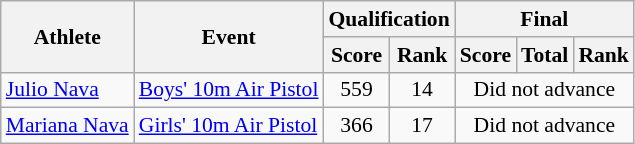<table class="wikitable" style="font-size:90%">
<tr>
<th rowspan="2">Athlete</th>
<th rowspan="2">Event</th>
<th colspan="2">Qualification</th>
<th colspan="3">Final</th>
</tr>
<tr>
<th>Score</th>
<th>Rank</th>
<th>Score</th>
<th>Total</th>
<th>Rank</th>
</tr>
<tr>
<td><a href='#'>Julio Nava</a></td>
<td><a href='#'>Boys' 10m Air Pistol</a></td>
<td align=center>559</td>
<td align=center>14</td>
<td colspan=3 align=center>Did not advance</td>
</tr>
<tr>
<td><a href='#'>Mariana Nava</a></td>
<td><a href='#'>Girls' 10m Air Pistol</a></td>
<td align=center>366</td>
<td align=center>17</td>
<td colspan=3 align=center>Did not advance</td>
</tr>
</table>
